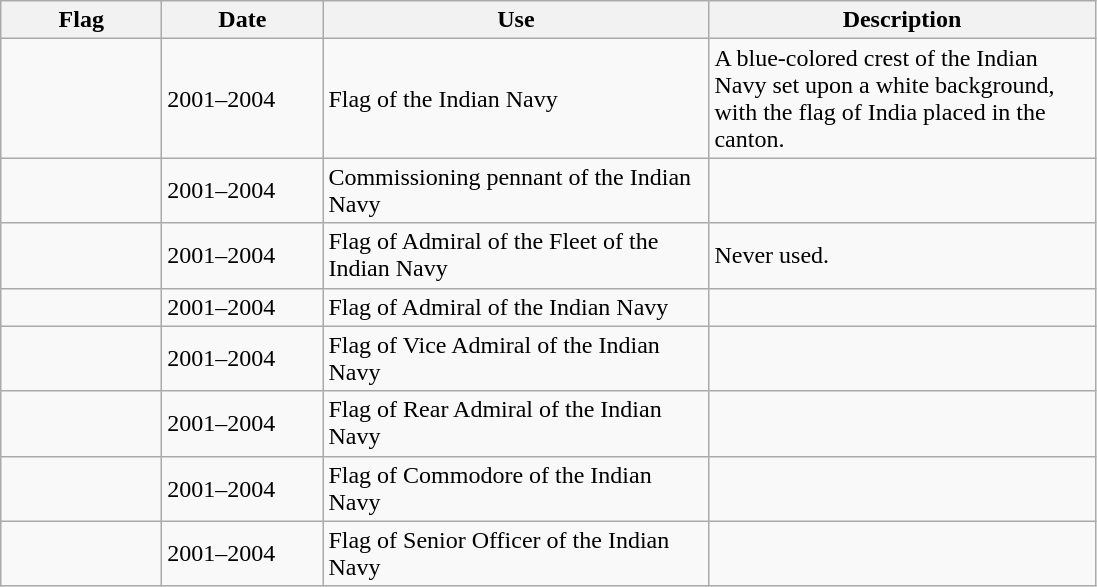<table class="wikitable">
<tr>
<th style="width:100px;">Flag</th>
<th style="width:100px;">Date</th>
<th style="width:250px;">Use</th>
<th style="width:250px;">Description</th>
</tr>
<tr>
<td></td>
<td>2001–2004</td>
<td>Flag of the Indian Navy</td>
<td>A blue-colored crest of the Indian Navy set upon a white background, with the flag of India placed in the canton.</td>
</tr>
<tr>
<td></td>
<td>2001–2004</td>
<td>Commissioning pennant of the Indian Navy</td>
<td></td>
</tr>
<tr>
<td></td>
<td>2001–2004</td>
<td>Flag of Admiral of the Fleet of the Indian Navy</td>
<td>Never used.</td>
</tr>
<tr>
<td></td>
<td>2001–2004</td>
<td>Flag of Admiral of the Indian Navy</td>
<td></td>
</tr>
<tr>
<td></td>
<td>2001–2004</td>
<td>Flag of Vice Admiral of the Indian Navy</td>
<td></td>
</tr>
<tr>
<td></td>
<td>2001–2004</td>
<td>Flag of Rear Admiral of the Indian Navy</td>
<td></td>
</tr>
<tr>
<td></td>
<td>2001–2004</td>
<td>Flag of Commodore of the Indian Navy</td>
<td></td>
</tr>
<tr>
<td></td>
<td>2001–2004</td>
<td>Flag of Senior Officer of the Indian Navy</td>
<td></td>
</tr>
</table>
